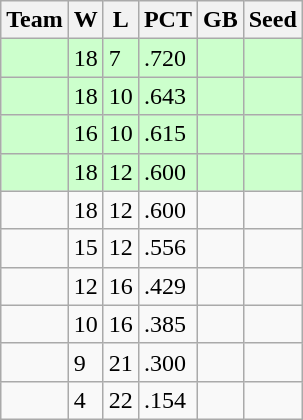<table class=wikitable>
<tr>
<th>Team</th>
<th>W</th>
<th>L</th>
<th>PCT</th>
<th>GB</th>
<th>Seed</th>
</tr>
<tr bgcolor=#ccffcc>
<td></td>
<td>18</td>
<td>7</td>
<td>.720</td>
<td></td>
<td></td>
</tr>
<tr bgcolor=#ccffcc>
<td></td>
<td>18</td>
<td>10</td>
<td>.643</td>
<td></td>
<td></td>
</tr>
<tr bgcolor=#ccffcc>
<td></td>
<td>16</td>
<td>10</td>
<td>.615</td>
<td></td>
<td></td>
</tr>
<tr bgcolor=#ccffcc>
<td></td>
<td>18</td>
<td>12</td>
<td>.600</td>
<td></td>
<td></td>
</tr>
<tr>
<td></td>
<td>18</td>
<td>12</td>
<td>.600</td>
<td></td>
<td></td>
</tr>
<tr>
<td></td>
<td>15</td>
<td>12</td>
<td>.556</td>
<td></td>
<td></td>
</tr>
<tr>
<td></td>
<td>12</td>
<td>16</td>
<td>.429</td>
<td></td>
<td></td>
</tr>
<tr>
<td></td>
<td>10</td>
<td>16</td>
<td>.385</td>
<td></td>
<td></td>
</tr>
<tr>
<td></td>
<td>9</td>
<td>21</td>
<td>.300</td>
<td></td>
<td></td>
</tr>
<tr>
<td></td>
<td>4</td>
<td>22</td>
<td>.154</td>
<td></td>
<td></td>
</tr>
</table>
